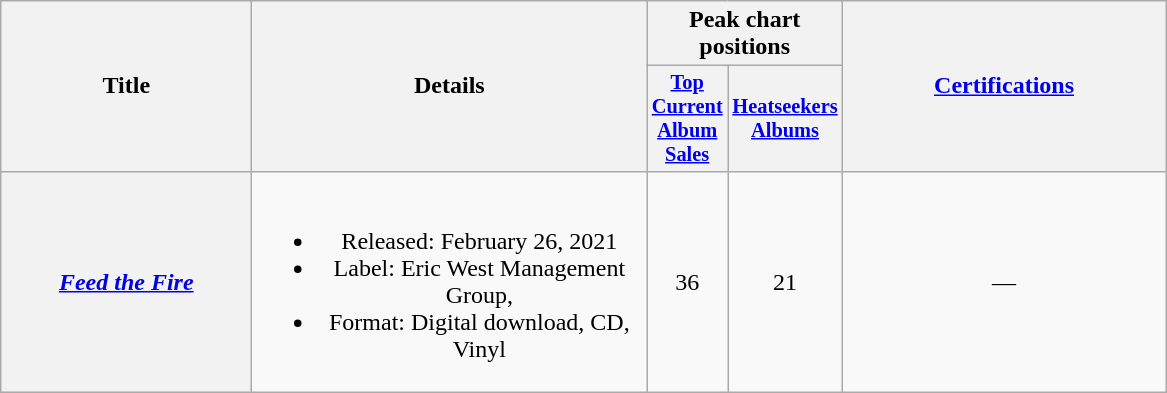<table class="wikitable plainrowheaders" style="text-align:center;">
<tr>
<th scope="col" rowspan="2" style="width:10em;">Title</th>
<th scope="col" rowspan="2" style="width:16em;">Details</th>
<th scope="col" colspan="2">Peak chart positions</th>
<th scope="col" rowspan="2" style="width:13em;"><a href='#'>Certifications</a></th>
</tr>
<tr>
<th scope="col" style="width:3em;font-size:85%;"><a href='#'>Top Current Album Sales</a><br></th>
<th scope="col" style="width:3em;font-size:85%;"><a href='#'>Heatseekers Albums</a><br></th>
</tr>
<tr>
<th scope="row"><em><a href='#'>Feed the Fire</a></em> </th>
<td><br><ul><li>Released: February 26, 2021</li><li>Label: Eric West Management Group,</li><li>Format: Digital download, CD, Vinyl</li></ul></td>
<td>36</td>
<td>21</td>
<td>—</td>
</tr>
</table>
